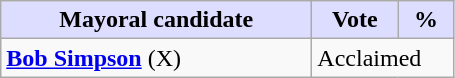<table class="wikitable">
<tr>
<th style="background:#ddf;" width="200px">Mayoral candidate</th>
<th style="background:#ddf;" width="50px">Vote</th>
<th style="background:#ddf;" width="30px">%</th>
</tr>
<tr>
<td><strong><a href='#'>Bob Simpson</a></strong> (X)</td>
<td colspan="2">Acclaimed</td>
</tr>
</table>
